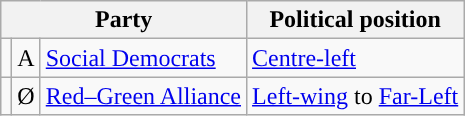<table class="wikitable">
<tr>
<th colspan="3">Party</th>
<th>Political position</th>
</tr>
<tr>
<td></td>
<td>A</td>
<td><a href='#'>Social Democrats</a></td>
<td><a href='#'>Centre-left</a></td>
</tr>
<tr>
<td></td>
<td>Ø</td>
<td><a href='#'>Red–Green Alliance</a></td>
<td><a href='#'>Left-wing</a> to  <a href='#'>Far-Left</a></td>
</tr>
</table>
